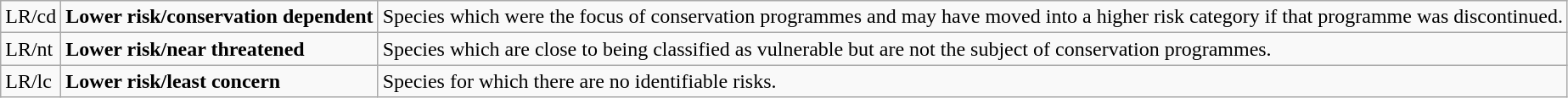<table class="wikitable" style="text-align:left">
<tr>
<td>LR/cd</td>
<td><strong>Lower risk/conservation dependent</strong></td>
<td>Species which were the focus of conservation programmes and may have moved into a higher risk category if that programme was discontinued.</td>
</tr>
<tr>
<td>LR/nt</td>
<td><strong>Lower risk/near threatened</strong></td>
<td>Species which are close to being classified as vulnerable but are not the subject of conservation programmes.</td>
</tr>
<tr>
<td>LR/lc</td>
<td><strong>Lower risk/least concern</strong></td>
<td>Species for which there are no identifiable risks.</td>
</tr>
</table>
